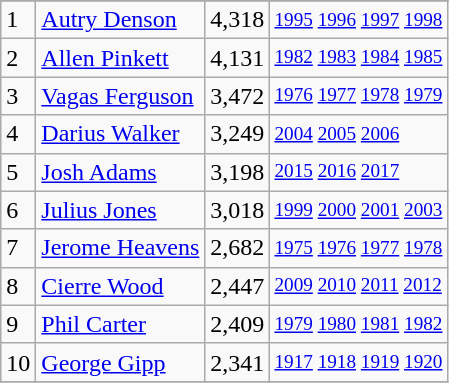<table class="wikitable">
<tr>
</tr>
<tr>
<td>1</td>
<td><a href='#'>Autry Denson</a></td>
<td>4,318</td>
<td style="font-size:80%;"><a href='#'>1995</a> <a href='#'>1996</a> <a href='#'>1997</a> <a href='#'>1998</a></td>
</tr>
<tr>
<td>2</td>
<td><a href='#'>Allen Pinkett</a></td>
<td>4,131</td>
<td style="font-size:80%;"><a href='#'>1982</a> <a href='#'>1983</a> <a href='#'>1984</a> <a href='#'>1985</a></td>
</tr>
<tr>
<td>3</td>
<td><a href='#'>Vagas Ferguson</a></td>
<td>3,472</td>
<td style="font-size:80%;"><a href='#'>1976</a> <a href='#'>1977</a> <a href='#'>1978</a> <a href='#'>1979</a></td>
</tr>
<tr>
<td>4</td>
<td><a href='#'>Darius Walker</a></td>
<td>3,249</td>
<td style="font-size:80%;"><a href='#'>2004</a> <a href='#'>2005</a> <a href='#'>2006</a></td>
</tr>
<tr>
<td>5</td>
<td><a href='#'>Josh Adams</a></td>
<td>3,198</td>
<td style="font-size:80%;"><a href='#'>2015</a> <a href='#'>2016</a> <a href='#'>2017</a></td>
</tr>
<tr>
<td>6</td>
<td><a href='#'>Julius Jones</a></td>
<td>3,018</td>
<td style="font-size:80%;"><a href='#'>1999</a> <a href='#'>2000</a> <a href='#'>2001</a> <a href='#'>2003</a></td>
</tr>
<tr>
<td>7</td>
<td><a href='#'>Jerome Heavens</a></td>
<td>2,682</td>
<td style="font-size:80%;"><a href='#'>1975</a> <a href='#'>1976</a> <a href='#'>1977</a> <a href='#'>1978</a></td>
</tr>
<tr>
<td>8</td>
<td><a href='#'>Cierre Wood</a></td>
<td>2,447</td>
<td style="font-size:80%;"><a href='#'>2009</a> <a href='#'>2010</a> <a href='#'>2011</a> <a href='#'>2012</a></td>
</tr>
<tr>
<td>9</td>
<td><a href='#'>Phil Carter</a></td>
<td>2,409</td>
<td style="font-size:80%;"><a href='#'>1979</a> <a href='#'>1980</a> <a href='#'>1981</a> <a href='#'>1982</a></td>
</tr>
<tr>
<td>10</td>
<td><a href='#'>George Gipp</a></td>
<td>2,341</td>
<td style="font-size:80%;"><a href='#'>1917</a> <a href='#'>1918</a> <a href='#'>1919</a> <a href='#'>1920</a></td>
</tr>
<tr>
</tr>
</table>
